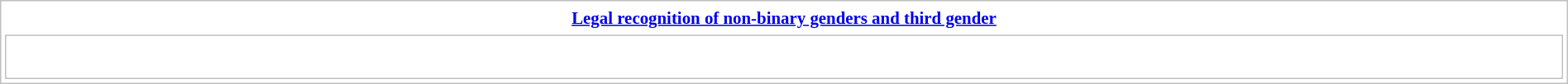<table class="collapsible collapsed" style=" text-align: left; border: 1px solid silver; margin: 0.2em auto auto; width:100%; clear: both; padding: 1px;">
<tr>
<th style=" font-size:87%; padding:0.2em 0.3em; text-align: center; "><span><a href='#'>Legal recognition of non-binary genders and third gender</a></span></th>
</tr>
<tr>
<td style="border: solid 1px silver; padding: 8px; "><br><div></div></td>
</tr>
</table>
